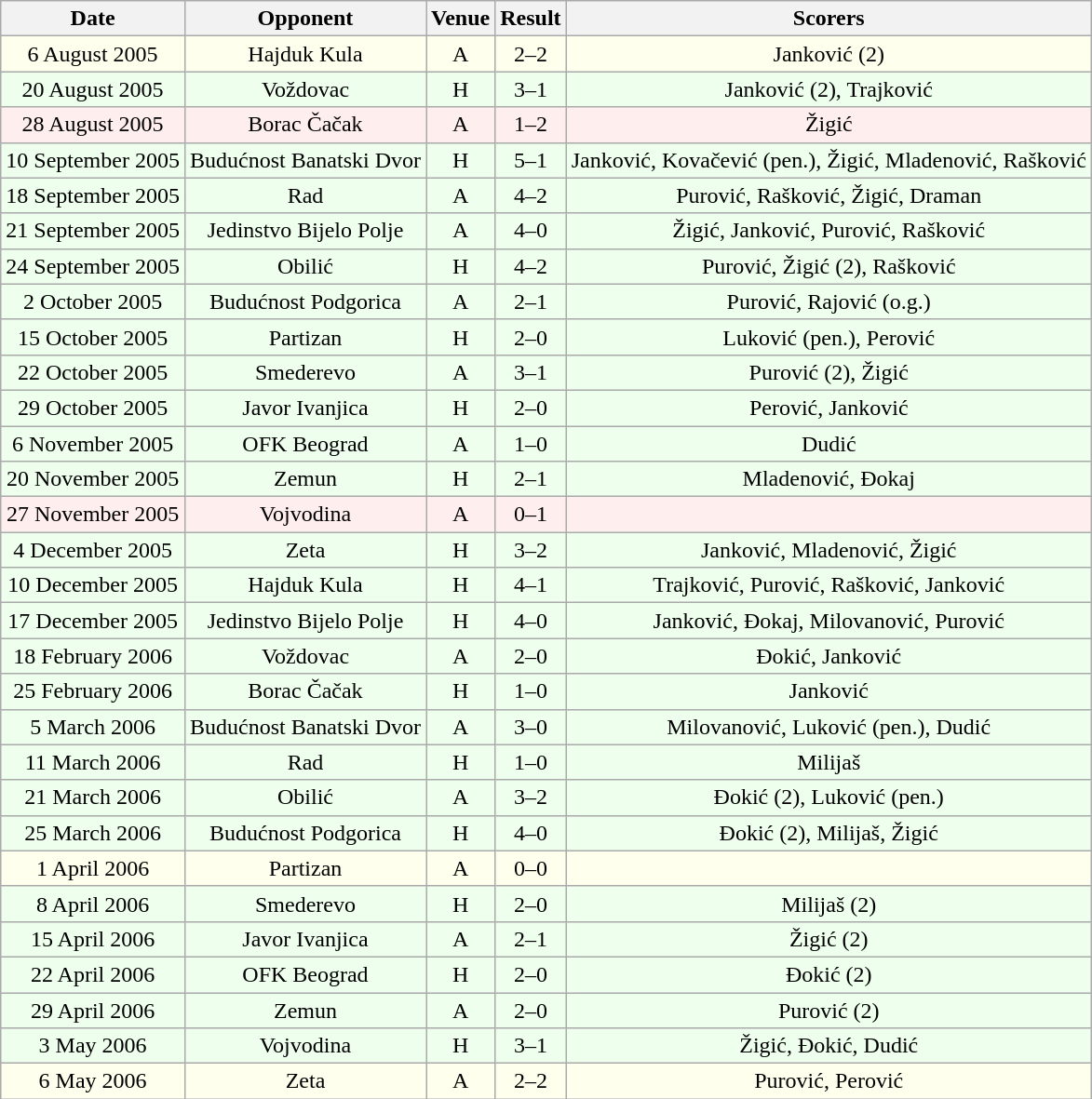<table class="wikitable sortable" style="font-size:100%; text-align:center">
<tr>
<th>Date</th>
<th>Opponent</th>
<th>Venue</th>
<th>Result</th>
<th>Scorers</th>
</tr>
<tr bgcolor = "#FFFFEE">
<td>6 August 2005</td>
<td>Hajduk Kula</td>
<td>A</td>
<td>2–2</td>
<td>Janković (2)</td>
</tr>
<tr bgcolor = "#EEFFEE">
<td>20 August 2005</td>
<td>Voždovac</td>
<td>H</td>
<td>3–1</td>
<td>Janković (2), Trajković</td>
</tr>
<tr bgcolor = "#FFEEEE">
<td>28 August 2005</td>
<td>Borac Čačak</td>
<td>A</td>
<td>1–2</td>
<td>Žigić</td>
</tr>
<tr bgcolor = "#EEFFEE">
<td>10 September 2005</td>
<td>Budućnost Banatski Dvor</td>
<td>H</td>
<td>5–1</td>
<td>Janković, Kovačević (pen.), Žigić, Mladenović, Rašković</td>
</tr>
<tr bgcolor = "#EEFFEE">
<td>18 September 2005</td>
<td>Rad</td>
<td>A</td>
<td>4–2</td>
<td>Purović, Rašković, Žigić, Draman</td>
</tr>
<tr bgcolor = "#EEFFEE">
<td>21 September 2005</td>
<td>Jedinstvo Bijelo Polje</td>
<td>A</td>
<td>4–0</td>
<td>Žigić, Janković, Purović, Rašković</td>
</tr>
<tr bgcolor = "#EEFFEE">
<td>24 September 2005</td>
<td>Obilić</td>
<td>H</td>
<td>4–2</td>
<td>Purović, Žigić (2), Rašković</td>
</tr>
<tr bgcolor = "#EEFFEE">
<td>2 October 2005</td>
<td>Budućnost Podgorica</td>
<td>A</td>
<td>2–1</td>
<td>Purović, Rajović (o.g.)</td>
</tr>
<tr bgcolor = "#EEFFEE">
<td>15 October 2005</td>
<td>Partizan</td>
<td>H</td>
<td>2–0</td>
<td>Luković (pen.), Perović</td>
</tr>
<tr bgcolor = "#EEFFEE">
<td>22 October 2005</td>
<td>Smederevo</td>
<td>A</td>
<td>3–1</td>
<td>Purović (2), Žigić</td>
</tr>
<tr bgcolor = "#EEFFEE">
<td>29 October 2005</td>
<td>Javor Ivanjica</td>
<td>H</td>
<td>2–0</td>
<td>Perović, Janković</td>
</tr>
<tr bgcolor = "#EEFFEE">
<td>6 November 2005</td>
<td>OFK Beograd</td>
<td>A</td>
<td>1–0</td>
<td>Dudić</td>
</tr>
<tr bgcolor = "#EEFFEE">
<td>20 November 2005</td>
<td>Zemun</td>
<td>H</td>
<td>2–1</td>
<td>Mladenović, Đokaj</td>
</tr>
<tr bgcolor = "#FFEEEE">
<td>27 November 2005</td>
<td>Vojvodina</td>
<td>A</td>
<td>0–1</td>
<td></td>
</tr>
<tr bgcolor = "#EEFFEE">
<td>4 December 2005</td>
<td>Zeta</td>
<td>H</td>
<td>3–2</td>
<td>Janković, Mladenović, Žigić</td>
</tr>
<tr bgcolor = "#EEFFEE">
<td>10 December 2005</td>
<td>Hajduk Kula</td>
<td>H</td>
<td>4–1</td>
<td>Trajković, Purović, Rašković, Janković</td>
</tr>
<tr bgcolor = "#EEFFEE">
<td>17 December 2005</td>
<td>Jedinstvo Bijelo Polje</td>
<td>H</td>
<td>4–0</td>
<td>Janković, Đokaj, Milovanović, Purović</td>
</tr>
<tr bgcolor = "#EEFFEE">
<td>18 February 2006</td>
<td>Voždovac</td>
<td>A</td>
<td>2–0</td>
<td>Đokić, Janković</td>
</tr>
<tr bgcolor = "#EEFFEE">
<td>25 February 2006</td>
<td>Borac Čačak</td>
<td>H</td>
<td>1–0</td>
<td>Janković</td>
</tr>
<tr bgcolor = "#EEFFEE">
<td>5 March 2006</td>
<td>Budućnost Banatski Dvor</td>
<td>A</td>
<td>3–0</td>
<td>Milovanović, Luković (pen.), Dudić</td>
</tr>
<tr bgcolor = "#EEFFEE">
<td>11 March 2006</td>
<td>Rad</td>
<td>H</td>
<td>1–0</td>
<td>Milijaš</td>
</tr>
<tr bgcolor = "#EEFFEE">
<td>21 March 2006</td>
<td>Obilić</td>
<td>A</td>
<td>3–2</td>
<td>Đokić (2), Luković (pen.)</td>
</tr>
<tr bgcolor = "#EEFFEE">
<td>25 March 2006</td>
<td>Budućnost Podgorica</td>
<td>H</td>
<td>4–0</td>
<td>Đokić (2), Milijaš, Žigić</td>
</tr>
<tr bgcolor = "#FFFFEE">
<td>1 April 2006</td>
<td>Partizan</td>
<td>A</td>
<td>0–0</td>
<td></td>
</tr>
<tr bgcolor = "#EEFFEE">
<td>8 April 2006</td>
<td>Smederevo</td>
<td>H</td>
<td>2–0</td>
<td>Milijaš (2)</td>
</tr>
<tr bgcolor = "#EEFFEE">
<td>15 April 2006</td>
<td>Javor Ivanjica</td>
<td>A</td>
<td>2–1</td>
<td>Žigić (2)</td>
</tr>
<tr bgcolor = "#EEFFEE">
<td>22 April 2006</td>
<td>OFK Beograd</td>
<td>H</td>
<td>2–0</td>
<td>Đokić (2)</td>
</tr>
<tr bgcolor = "#EEFFEE">
<td>29 April 2006</td>
<td>Zemun</td>
<td>A</td>
<td>2–0</td>
<td>Purović (2)</td>
</tr>
<tr bgcolor = "#EEFFEE">
<td>3 May 2006</td>
<td>Vojvodina</td>
<td>H</td>
<td>3–1</td>
<td>Žigić, Đokić, Dudić</td>
</tr>
<tr bgcolor = "#FFFFEE">
<td>6 May 2006</td>
<td>Zeta</td>
<td>A</td>
<td>2–2</td>
<td>Purović, Perović</td>
</tr>
</table>
